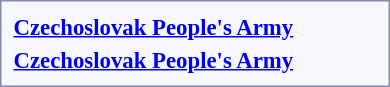<table style="border:1px solid #8888aa; background-color:#f7f8ff; padding:5px; font-size:95%; margin: 0px 12px 12px 0px;">
<tr style="text-align:center;">
<td rowspan=2><strong> <a href='#'>Czechoslovak People's Army</a></strong><br></td>
<td colspan=2></td>
<td colspan=2></td>
<td colspan=2></td>
<td colspan=2></td>
<td colspan=2></td>
<td colspan=2></td>
<td colspan=2></td>
<td colspan=1></td>
<td colspan=1></td>
<td colspan=2></td>
<td colspan=2></td>
<td colspan=2></td>
<td colspan=2></td>
</tr>
<tr style="text-align:center;">
<td colspan=2></td>
<td colspan=2></td>
<td colspan=2></td>
<td colspan=2></td>
<td colspan=2></td>
<td colspan=2></td>
<td colspan=2></td>
<td colspan=1></td>
<td colspan=1></td>
<td colspan=2></td>
<td colspan=2></td>
<td colspan=2></td>
<td colspan=2></td>
<td colspan=12></td>
</tr>
<tr style="text-align:center;">
<td rowspan=2><strong> <a href='#'>Czechoslovak People's Army</a></strong><br></td>
<td colspan=2></td>
<td colspan=2></td>
<td colspan=2></td>
<td colspan=2></td>
<td colspan=2></td>
<td colspan=2></td>
<td colspan=2></td>
<td colspan=2></td>
<td colspan=2></td>
<td colspan=2></td>
<td colspan=2></td>
<td colspan=2></td>
</tr>
<tr style="text-align:center;">
<td colspan=2></td>
<td colspan=2></td>
<td colspan=2></td>
<td colspan=2></td>
<td colspan=2></td>
<td colspan=2></td>
<td colspan=2></td>
<td colspan=2></td>
<td colspan=2></td>
<td colspan=2></td>
<td colspan=2></td>
<td colspan=2></td>
<td colspan=12></td>
</tr>
</table>
